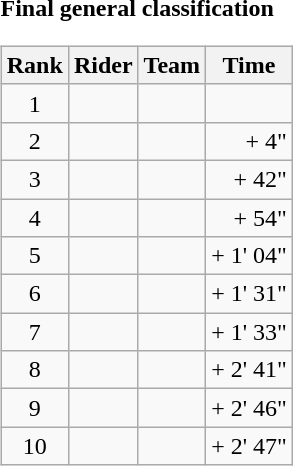<table>
<tr>
<td><strong>Final general classification</strong><br><table class="wikitable">
<tr>
<th scope="col">Rank</th>
<th scope="col">Rider</th>
<th scope="col">Team</th>
<th scope="col">Time</th>
</tr>
<tr>
<td style="text-align:center;">1</td>
<td>  </td>
<td></td>
<td style="text-align:right;"></td>
</tr>
<tr>
<td style="text-align:center;">2</td>
<td> </td>
<td></td>
<td style="text-align:right;">+ 4"</td>
</tr>
<tr>
<td style="text-align:center;">3</td>
<td></td>
<td></td>
<td style="text-align:right;">+ 42"</td>
</tr>
<tr>
<td style="text-align:center;">4</td>
<td></td>
<td></td>
<td style="text-align:right;">+ 54"</td>
</tr>
<tr>
<td style="text-align:center;">5</td>
<td></td>
<td></td>
<td style="text-align:right;">+ 1' 04"</td>
</tr>
<tr>
<td style="text-align:center;">6</td>
<td></td>
<td></td>
<td style="text-align:right;">+ 1' 31"</td>
</tr>
<tr>
<td style="text-align:center;">7</td>
<td> </td>
<td></td>
<td style="text-align:right;">+ 1' 33"</td>
</tr>
<tr>
<td style="text-align:center;">8</td>
<td></td>
<td></td>
<td style="text-align:right;">+ 2' 41"</td>
</tr>
<tr>
<td style="text-align:center;">9</td>
<td></td>
<td></td>
<td style="text-align:right;">+ 2' 46"</td>
</tr>
<tr>
<td style="text-align:center;">10</td>
<td></td>
<td></td>
<td style="text-align:right;">+ 2' 47"</td>
</tr>
</table>
</td>
</tr>
</table>
